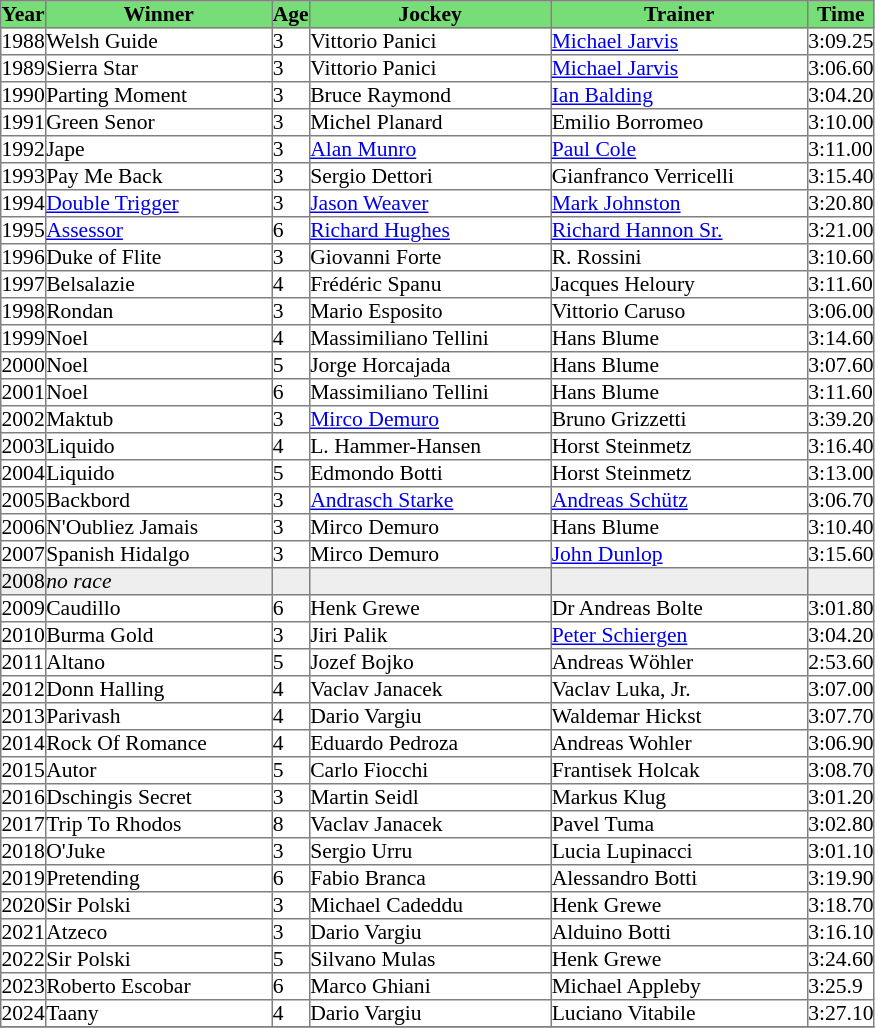<table class = "sortable" | border="1" cellpadding="0" style="border-collapse: collapse; font-size:90%">
<tr bgcolor="#77dd77" align="center">
<th>Year</th>
<th>Winner</th>
<th>Age</th>
<th>Jockey</th>
<th>Trainer</th>
<th>Time</th>
</tr>
<tr>
<td>1988</td>
<td width=150px>Welsh Guide</td>
<td>3</td>
<td width=160px>Vittorio Panici</td>
<td width=170px><a href='#'>Michael Jarvis</a></td>
<td>3:09.25</td>
</tr>
<tr>
<td>1989</td>
<td>Sierra Star</td>
<td>3</td>
<td>Vittorio Panici</td>
<td><a href='#'>Michael Jarvis</a></td>
<td>3:06.60</td>
</tr>
<tr>
<td>1990</td>
<td>Parting Moment</td>
<td>3</td>
<td>Bruce Raymond</td>
<td><a href='#'>Ian Balding</a></td>
<td>3:04.20</td>
</tr>
<tr>
<td>1991</td>
<td>Green Senor</td>
<td>3</td>
<td>Michel Planard</td>
<td>Emilio Borromeo</td>
<td>3:10.00</td>
</tr>
<tr>
<td>1992</td>
<td>Jape</td>
<td>3</td>
<td><a href='#'>Alan Munro</a></td>
<td><a href='#'>Paul Cole</a></td>
<td>3:11.00</td>
</tr>
<tr>
<td>1993</td>
<td>Pay Me Back</td>
<td>3</td>
<td>Sergio Dettori</td>
<td>Gianfranco Verricelli</td>
<td>3:15.40</td>
</tr>
<tr>
<td>1994</td>
<td><a href='#'>Double Trigger</a></td>
<td>3</td>
<td><a href='#'>Jason Weaver</a></td>
<td><a href='#'>Mark Johnston</a></td>
<td>3:20.80</td>
</tr>
<tr>
<td>1995</td>
<td><a href='#'>Assessor</a></td>
<td>6</td>
<td><a href='#'>Richard Hughes</a></td>
<td><a href='#'>Richard Hannon Sr.</a></td>
<td>3:21.00</td>
</tr>
<tr>
<td>1996</td>
<td>Duke of Flite</td>
<td>3</td>
<td>Giovanni Forte</td>
<td>R. Rossini</td>
<td>3:10.60</td>
</tr>
<tr>
<td>1997</td>
<td>Belsalazie</td>
<td>4</td>
<td>Frédéric Spanu</td>
<td>Jacques Heloury</td>
<td>3:11.60</td>
</tr>
<tr>
<td>1998</td>
<td>Rondan</td>
<td>3</td>
<td>Mario Esposito</td>
<td>Vittorio Caruso</td>
<td>3:06.00</td>
</tr>
<tr>
<td>1999</td>
<td>Noel</td>
<td>4</td>
<td>Massimiliano Tellini</td>
<td>Hans Blume</td>
<td>3:14.60</td>
</tr>
<tr>
<td>2000</td>
<td>Noel</td>
<td>5</td>
<td>Jorge Horcajada</td>
<td>Hans Blume</td>
<td>3:07.60</td>
</tr>
<tr>
<td>2001</td>
<td>Noel</td>
<td>6</td>
<td>Massimiliano Tellini</td>
<td>Hans Blume</td>
<td>3:11.60</td>
</tr>
<tr>
<td>2002</td>
<td>Maktub</td>
<td>3</td>
<td><a href='#'>Mirco Demuro</a></td>
<td>Bruno Grizzetti</td>
<td>3:39.20</td>
</tr>
<tr>
<td>2003</td>
<td>Liquido</td>
<td>4</td>
<td>L. Hammer-Hansen </td>
<td>Horst Steinmetz</td>
<td>3:16.40</td>
</tr>
<tr>
<td>2004</td>
<td>Liquido</td>
<td>5</td>
<td>Edmondo Botti</td>
<td>Horst Steinmetz</td>
<td>3:13.00</td>
</tr>
<tr>
<td>2005</td>
<td>Backbord</td>
<td>3</td>
<td><a href='#'>Andrasch Starke</a></td>
<td><a href='#'>Andreas Schütz</a></td>
<td>3:06.70</td>
</tr>
<tr>
<td>2006</td>
<td>N'Oubliez Jamais</td>
<td>3</td>
<td>Mirco Demuro</td>
<td>Hans Blume</td>
<td>3:10.40</td>
</tr>
<tr>
<td>2007</td>
<td>Spanish Hidalgo</td>
<td>3</td>
<td>Mirco Demuro</td>
<td><a href='#'>John Dunlop</a></td>
<td>3:15.60</td>
</tr>
<tr bgcolor="#eeeeee">
<td>2008</td>
<td><em>no race</em> </td>
<td></td>
<td></td>
<td></td>
<td></td>
</tr>
<tr>
<td>2009</td>
<td>Caudillo</td>
<td>6</td>
<td>Henk Grewe</td>
<td>Dr Andreas Bolte</td>
<td>3:01.80</td>
</tr>
<tr>
<td>2010</td>
<td>Burma Gold</td>
<td>3</td>
<td>Jiri Palik</td>
<td><a href='#'>Peter Schiergen</a></td>
<td>3:04.20</td>
</tr>
<tr>
<td>2011</td>
<td>Altano</td>
<td>5</td>
<td>Jozef Bojko</td>
<td>Andreas Wöhler</td>
<td>2:53.60</td>
</tr>
<tr>
<td>2012</td>
<td>Donn Halling</td>
<td>4</td>
<td>Vaclav Janacek</td>
<td>Vaclav Luka, Jr.</td>
<td>3:07.00</td>
</tr>
<tr>
<td>2013</td>
<td>Parivash</td>
<td>4</td>
<td>Dario Vargiu</td>
<td>Waldemar Hickst</td>
<td>3:07.70</td>
</tr>
<tr>
<td>2014</td>
<td>Rock Of Romance</td>
<td>4</td>
<td>Eduardo Pedroza</td>
<td>Andreas Wohler</td>
<td>3:06.90</td>
</tr>
<tr>
<td>2015</td>
<td>Autor</td>
<td>5</td>
<td>Carlo Fiocchi</td>
<td>Frantisek Holcak</td>
<td>3:08.70</td>
</tr>
<tr>
<td>2016</td>
<td>Dschingis Secret</td>
<td>3</td>
<td>Martin Seidl</td>
<td>Markus Klug</td>
<td>3:01.20</td>
</tr>
<tr>
<td>2017</td>
<td>Trip To Rhodos</td>
<td>8</td>
<td>Vaclav Janacek</td>
<td>Pavel Tuma</td>
<td>3:02.80</td>
</tr>
<tr>
<td>2018</td>
<td>O'Juke</td>
<td>3</td>
<td>Sergio Urru</td>
<td>Lucia Lupinacci</td>
<td>3:01.10</td>
</tr>
<tr>
<td>2019</td>
<td>Pretending</td>
<td>6</td>
<td>Fabio Branca</td>
<td>Alessandro Botti</td>
<td>3:19.90</td>
</tr>
<tr>
<td>2020</td>
<td>Sir Polski</td>
<td>3</td>
<td>Michael Cadeddu</td>
<td>Henk Grewe</td>
<td>3:18.70</td>
</tr>
<tr>
<td>2021</td>
<td>Atzeco</td>
<td>3</td>
<td>Dario Vargiu</td>
<td>Alduino Botti</td>
<td>3:16.10</td>
</tr>
<tr>
<td>2022</td>
<td>Sir Polski</td>
<td>5</td>
<td>Silvano Mulas</td>
<td>Henk Grewe</td>
<td>3:24.60</td>
</tr>
<tr>
<td>2023</td>
<td>Roberto Escobar</td>
<td>6</td>
<td>Marco Ghiani</td>
<td>Michael Appleby</td>
<td>3:25.9</td>
</tr>
<tr>
<td>2024</td>
<td>Taany</td>
<td>4</td>
<td>Dario Vargiu</td>
<td>Luciano Vitabile</td>
<td>3:27.10</td>
</tr>
<tr>
</tr>
</table>
